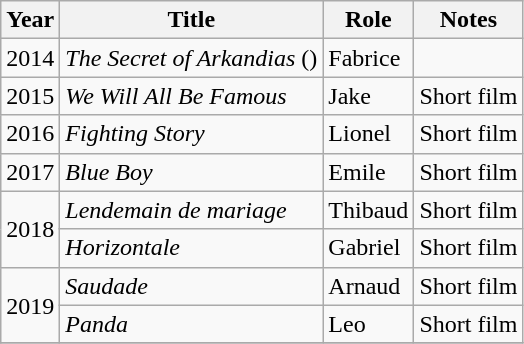<table class="wikitable sortable">
<tr>
<th>Year</th>
<th>Title</th>
<th>Role</th>
<th class="unsortable">Notes</th>
</tr>
<tr>
<td>2014</td>
<td><em>The Secret of Arkandias</em> ()</td>
<td>Fabrice</td>
<td></td>
</tr>
<tr>
<td>2015</td>
<td><em>We Will All Be Famous</em></td>
<td>Jake</td>
<td>Short film</td>
</tr>
<tr>
<td>2016</td>
<td><em>Fighting Story</em></td>
<td>Lionel</td>
<td>Short film</td>
</tr>
<tr>
<td>2017</td>
<td><em>Blue Boy</em></td>
<td>Emile</td>
<td>Short film</td>
</tr>
<tr>
<td rowspan="2">2018</td>
<td><em>Lendemain de mariage</em></td>
<td>Thibaud</td>
<td>Short film</td>
</tr>
<tr>
<td><em>Horizontale</em></td>
<td>Gabriel</td>
<td>Short film</td>
</tr>
<tr>
<td rowspan="2">2019</td>
<td><em>Saudade</em></td>
<td>Arnaud</td>
<td>Short film</td>
</tr>
<tr>
<td><em>Panda</em></td>
<td>Leo</td>
<td>Short film</td>
</tr>
<tr>
</tr>
</table>
